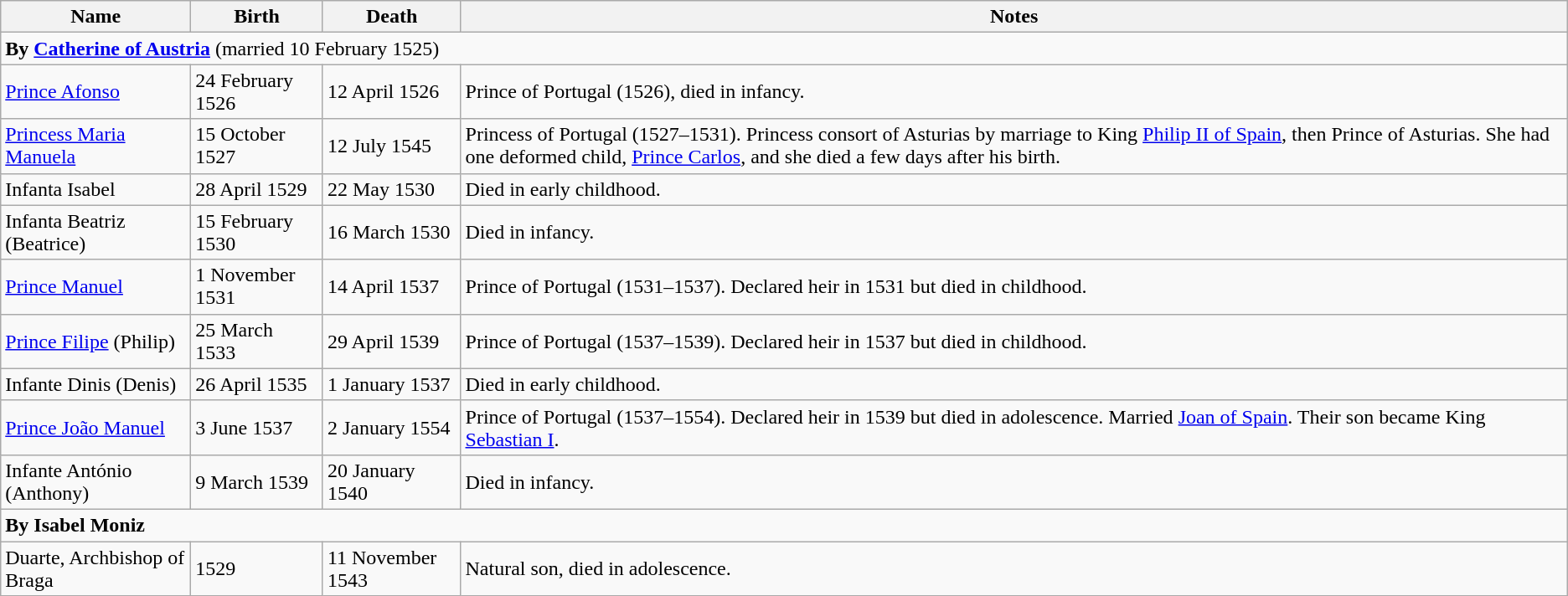<table class="wikitable">
<tr>
<th>Name</th>
<th>Birth</th>
<th>Death</th>
<th>Notes</th>
</tr>
<tr>
<td colspan=4><strong>By <a href='#'>Catherine of Austria</a></strong> (married 10 February 1525)</td>
</tr>
<tr>
<td><a href='#'>Prince Afonso</a></td>
<td>24 February 1526</td>
<td>12 April 1526</td>
<td>Prince of Portugal (1526), died in infancy.</td>
</tr>
<tr>
<td><a href='#'>Princess Maria Manuela</a></td>
<td>15 October 1527</td>
<td>12 July 1545</td>
<td>Princess of Portugal (1527–1531). Princess consort of Asturias by marriage to King <a href='#'>Philip II of Spain</a>, then Prince of Asturias. She had one deformed child, <a href='#'>Prince Carlos</a>, and she died a few days after his birth.</td>
</tr>
<tr>
<td>Infanta Isabel</td>
<td>28 April 1529</td>
<td>22 May 1530</td>
<td>Died in early childhood.</td>
</tr>
<tr>
<td>Infanta Beatriz (Beatrice)</td>
<td>15 February 1530</td>
<td>16 March 1530</td>
<td>Died in infancy.</td>
</tr>
<tr>
<td><a href='#'>Prince Manuel</a></td>
<td>1 November 1531</td>
<td>14 April 1537</td>
<td>Prince of Portugal (1531–1537). Declared heir in 1531 but died in childhood.</td>
</tr>
<tr>
<td><a href='#'>Prince Filipe</a> (Philip)</td>
<td>25 March 1533</td>
<td>29 April 1539</td>
<td>Prince of Portugal (1537–1539). Declared heir in 1537 but died in childhood.</td>
</tr>
<tr>
<td>Infante Dinis (Denis)</td>
<td>26 April 1535</td>
<td>1 January 1537</td>
<td>Died in early childhood.</td>
</tr>
<tr>
<td><a href='#'>Prince João Manuel</a></td>
<td>3 June 1537</td>
<td>2 January 1554</td>
<td>Prince of Portugal (1537–1554). Declared heir in 1539 but died in adolescence. Married <a href='#'>Joan of Spain</a>. Their son became King <a href='#'>Sebastian I</a>.</td>
</tr>
<tr>
<td>Infante António (Anthony)</td>
<td>9 March 1539</td>
<td>20 January 1540</td>
<td>Died in infancy.</td>
</tr>
<tr>
<td colspan=4><strong>By Isabel Moniz</strong></td>
</tr>
<tr>
<td>Duarte, Archbishop of Braga</td>
<td>1529</td>
<td>11 November 1543</td>
<td>Natural son, died in adolescence.</td>
</tr>
</table>
